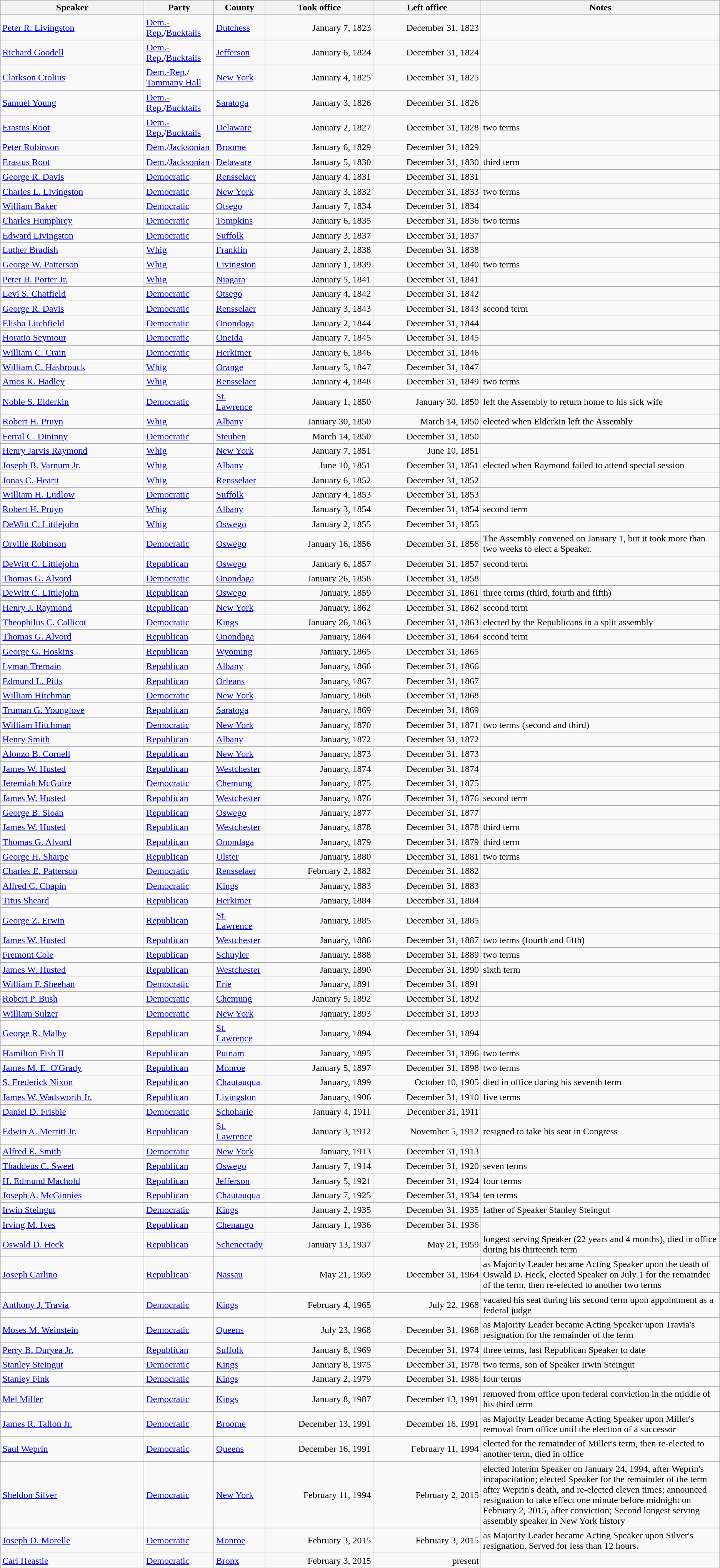<table class=wikitable>
<tr>
<th width="20%">Speaker</th>
<th>Party</th>
<th>County</th>
<th width="15%">Took office</th>
<th width="15%">Left office</th>
<th>Notes</th>
</tr>
<tr>
<td><a href='#'>Peter R. Livingston</a></td>
<td><a href='#'>Dem.-Rep.</a>/<a href='#'>Bucktails</a></td>
<td><a href='#'>Dutchess</a></td>
<td align=right>January 7, 1823</td>
<td align=right>December 31, 1823</td>
<td></td>
</tr>
<tr>
<td><a href='#'>Richard Goodell</a></td>
<td><a href='#'>Dem.-Rep.</a>/<a href='#'>Bucktails</a></td>
<td><a href='#'>Jefferson</a></td>
<td align=right>January 6, 1824</td>
<td align=right>December 31, 1824</td>
<td></td>
</tr>
<tr>
<td><a href='#'>Clarkson Crolius</a></td>
<td><a href='#'>Dem.-Rep.</a>/<br><a href='#'>Tammany Hall</a></td>
<td><a href='#'>New York</a></td>
<td align=right>January 4, 1825</td>
<td align=right>December 31, 1825</td>
<td></td>
</tr>
<tr>
<td><a href='#'>Samuel Young</a></td>
<td><a href='#'>Dem.-Rep.</a>/<a href='#'>Bucktails</a></td>
<td><a href='#'>Saratoga</a></td>
<td align=right>January 3, 1826</td>
<td align=right>December 31, 1826</td>
<td></td>
</tr>
<tr>
<td><a href='#'>Erastus Root</a></td>
<td><a href='#'>Dem.-Rep.</a>/<a href='#'>Bucktails</a></td>
<td><a href='#'>Delaware</a></td>
<td align=right>January 2, 1827</td>
<td align=right>December 31, 1828</td>
<td>two terms</td>
</tr>
<tr>
<td><a href='#'>Peter Robinson</a></td>
<td><a href='#'>Dem.</a>/<a href='#'>Jacksonian</a></td>
<td><a href='#'>Broome</a></td>
<td align=right>January 6, 1829</td>
<td align=right>December 31, 1829</td>
<td></td>
</tr>
<tr>
<td><a href='#'>Erastus Root</a></td>
<td><a href='#'>Dem.</a>/<a href='#'>Jacksonian</a></td>
<td><a href='#'>Delaware</a></td>
<td align=right>January 5, 1830</td>
<td align=right>December 31, 1830</td>
<td>third term</td>
</tr>
<tr>
<td><a href='#'>George R. Davis</a></td>
<td><a href='#'>Democratic</a></td>
<td><a href='#'>Rensselaer</a></td>
<td align=right>January 4, 1831</td>
<td align=right>December 31, 1831</td>
<td></td>
</tr>
<tr>
<td><a href='#'>Charles L. Livingston</a></td>
<td><a href='#'>Democratic</a></td>
<td><a href='#'>New York</a></td>
<td align=right>January 3, 1832</td>
<td align=right>December 31, 1833</td>
<td>two terms</td>
</tr>
<tr>
<td><a href='#'>William Baker</a></td>
<td><a href='#'>Democratic</a></td>
<td><a href='#'>Otsego</a></td>
<td align=right>January 7, 1834</td>
<td align=right>December 31, 1834</td>
<td></td>
</tr>
<tr>
<td><a href='#'>Charles Humphrey</a></td>
<td><a href='#'>Democratic</a></td>
<td><a href='#'>Tompkins</a></td>
<td align=right>January 6, 1835</td>
<td align=right>December 31, 1836</td>
<td>two terms</td>
</tr>
<tr>
<td><a href='#'>Edward Livingston</a></td>
<td><a href='#'>Democratic</a></td>
<td><a href='#'>Suffolk</a></td>
<td align=right>January 3, 1837</td>
<td align=right>December 31, 1837</td>
<td></td>
</tr>
<tr>
<td><a href='#'>Luther Bradish</a></td>
<td><a href='#'>Whig</a></td>
<td><a href='#'>Franklin</a></td>
<td align=right>January 2, 1838</td>
<td align=right>December 31, 1838</td>
<td></td>
</tr>
<tr>
<td><a href='#'>George W. Patterson</a></td>
<td><a href='#'>Whig</a></td>
<td><a href='#'>Livingston</a></td>
<td align=right>January 1, 1839</td>
<td align=right>December 31, 1840</td>
<td>two terms</td>
</tr>
<tr>
<td><a href='#'>Peter B. Porter Jr.</a></td>
<td><a href='#'>Whig</a></td>
<td><a href='#'>Niagara</a></td>
<td align=right>January 5, 1841</td>
<td align=right>December 31, 1841</td>
<td></td>
</tr>
<tr>
<td><a href='#'>Levi S. Chatfield</a></td>
<td><a href='#'>Democratic</a></td>
<td><a href='#'>Otsego</a></td>
<td align=right>January 4, 1842</td>
<td align=right>December 31, 1842</td>
<td></td>
</tr>
<tr>
<td><a href='#'>George R. Davis</a></td>
<td><a href='#'>Democratic</a></td>
<td><a href='#'>Rensselaer</a></td>
<td align=right>January 3, 1843</td>
<td align=right>December 31, 1843</td>
<td>second term</td>
</tr>
<tr>
<td><a href='#'>Elisha Litchfield</a></td>
<td><a href='#'>Democratic</a></td>
<td><a href='#'>Onondaga</a></td>
<td align=right>January 2, 1844</td>
<td align=right>December 31, 1844</td>
<td></td>
</tr>
<tr>
<td><a href='#'>Horatio Seymour</a></td>
<td><a href='#'>Democratic</a></td>
<td><a href='#'>Oneida</a></td>
<td align=right>January 7, 1845</td>
<td align=right>December 31, 1845</td>
<td></td>
</tr>
<tr>
<td><a href='#'>William C. Crain</a></td>
<td><a href='#'>Democratic</a></td>
<td><a href='#'>Herkimer</a></td>
<td align=right>January 6, 1846</td>
<td align=right>December 31, 1846</td>
<td></td>
</tr>
<tr>
<td><a href='#'>William C. Hasbrouck</a></td>
<td><a href='#'>Whig</a></td>
<td><a href='#'>Orange</a></td>
<td align=right>January 5, 1847</td>
<td align=right>December 31, 1847</td>
<td></td>
</tr>
<tr>
<td><a href='#'>Amos K. Hadley</a></td>
<td><a href='#'>Whig</a></td>
<td><a href='#'>Rensselaer</a></td>
<td align=right>January 4, 1848</td>
<td align=right>December 31, 1849</td>
<td>two terms</td>
</tr>
<tr>
<td><a href='#'>Noble S. Elderkin</a></td>
<td><a href='#'>Democratic</a></td>
<td><a href='#'>St. Lawrence</a></td>
<td align=right>January 1, 1850</td>
<td align=right>January 30, 1850</td>
<td>left the Assembly to return home to his sick wife</td>
</tr>
<tr>
<td><a href='#'>Robert H. Pruyn</a></td>
<td><a href='#'>Whig</a></td>
<td><a href='#'>Albany</a></td>
<td align=right>January 30, 1850</td>
<td align=right>March 14, 1850</td>
<td>elected when Elderkin left the Assembly</td>
</tr>
<tr>
<td><a href='#'>Ferral C. Dininny</a></td>
<td><a href='#'>Democratic</a></td>
<td><a href='#'>Steuben</a></td>
<td align=right>March 14, 1850</td>
<td align=right>December 31, 1850</td>
<td></td>
</tr>
<tr>
<td><a href='#'>Henry Jarvis Raymond</a></td>
<td><a href='#'>Whig</a></td>
<td><a href='#'>New York</a></td>
<td align=right>January 7, 1851</td>
<td align=right>June 10, 1851</td>
<td></td>
</tr>
<tr>
<td><a href='#'>Joseph B. Varnum Jr.</a></td>
<td><a href='#'>Whig</a></td>
<td><a href='#'>Albany</a></td>
<td align=right>June 10, 1851</td>
<td align=right>December 31, 1851</td>
<td>elected when Raymond failed to attend special session</td>
</tr>
<tr>
<td><a href='#'>Jonas C. Heartt</a></td>
<td><a href='#'>Whig</a></td>
<td><a href='#'>Rensselaer</a></td>
<td align=right>January 6, 1852</td>
<td align=right>December 31, 1852</td>
<td></td>
</tr>
<tr>
<td><a href='#'>William H. Ludlow</a></td>
<td><a href='#'>Democratic</a></td>
<td><a href='#'>Suffolk</a></td>
<td align=right>January 4, 1853</td>
<td align=right>December 31, 1853</td>
<td></td>
</tr>
<tr>
<td><a href='#'>Robert H. Pruyn</a></td>
<td><a href='#'>Whig</a></td>
<td><a href='#'>Albany</a></td>
<td align=right>January 3, 1854</td>
<td align=right>December 31, 1854</td>
<td>second term</td>
</tr>
<tr>
<td><a href='#'>DeWitt C. Littlejohn</a></td>
<td><a href='#'>Whig</a></td>
<td><a href='#'>Oswego</a></td>
<td align=right>January 2, 1855</td>
<td align=right>December 31, 1855</td>
<td></td>
</tr>
<tr>
<td><a href='#'>Orville Robinson</a></td>
<td><a href='#'>Democratic</a></td>
<td><a href='#'>Oswego</a></td>
<td align=right>January 16, 1856</td>
<td align=right>December 31, 1856</td>
<td>The Assembly convened on January 1, but it took more than two weeks to elect a Speaker.</td>
</tr>
<tr>
<td><a href='#'>DeWitt C. Littlejohn</a></td>
<td><a href='#'>Republican</a></td>
<td><a href='#'>Oswego</a></td>
<td align=right>January 6, 1857</td>
<td align=right>December 31, 1857</td>
<td>second term</td>
</tr>
<tr>
<td><a href='#'>Thomas G. Alvord</a></td>
<td><a href='#'>Democratic</a></td>
<td><a href='#'>Onondaga</a></td>
<td align=right>January 26, 1858</td>
<td align=right>December 31, 1858</td>
<td></td>
</tr>
<tr>
<td><a href='#'>DeWitt C. Littlejohn</a></td>
<td><a href='#'>Republican</a></td>
<td><a href='#'>Oswego</a></td>
<td align=right>January, 1859</td>
<td align=right>December 31, 1861</td>
<td>three terms (third, fourth and fifth)</td>
</tr>
<tr>
<td><a href='#'>Henry J. Raymond</a></td>
<td><a href='#'>Republican</a></td>
<td><a href='#'>New York</a></td>
<td align=right>January, 1862</td>
<td align=right>December 31, 1862</td>
<td>second term</td>
</tr>
<tr>
<td><a href='#'>Theophilus C. Callicot</a></td>
<td><a href='#'>Democratic</a></td>
<td><a href='#'>Kings</a></td>
<td align=right>January 26, 1863</td>
<td align=right>December 31, 1863</td>
<td>elected by the Republicans in a split assembly</td>
</tr>
<tr>
<td><a href='#'>Thomas G. Alvord</a></td>
<td><a href='#'>Republican</a></td>
<td><a href='#'>Onondaga</a></td>
<td align=right>January, 1864</td>
<td align=right>December 31, 1864</td>
<td>second term</td>
</tr>
<tr>
<td><a href='#'>George G. Hoskins</a></td>
<td><a href='#'>Republican</a></td>
<td><a href='#'>Wyoming</a></td>
<td align=right>January, 1865</td>
<td align=right>December 31, 1865</td>
<td></td>
</tr>
<tr>
<td><a href='#'>Lyman Tremain</a></td>
<td><a href='#'>Republican</a></td>
<td><a href='#'>Albany</a></td>
<td align=right>January, 1866</td>
<td align=right>December 31, 1866</td>
<td></td>
</tr>
<tr>
<td><a href='#'>Edmund L. Pitts</a></td>
<td><a href='#'>Republican</a></td>
<td><a href='#'>Orleans</a></td>
<td align=right>January, 1867</td>
<td align=right>December 31, 1867</td>
<td></td>
</tr>
<tr>
<td><a href='#'>William Hitchman</a></td>
<td><a href='#'>Democratic</a></td>
<td><a href='#'>New York</a></td>
<td align=right>January, 1868</td>
<td align=right>December 31, 1868</td>
<td></td>
</tr>
<tr>
<td><a href='#'>Truman G. Younglove</a></td>
<td><a href='#'>Republican</a></td>
<td><a href='#'>Saratoga</a></td>
<td align=right>January, 1869</td>
<td align=right>December 31, 1869</td>
<td></td>
</tr>
<tr>
<td><a href='#'>William Hitchman</a></td>
<td><a href='#'>Democratic</a></td>
<td><a href='#'>New York</a></td>
<td align=right>January, 1870</td>
<td align=right>December 31, 1871</td>
<td>two terms (second and third)</td>
</tr>
<tr>
<td><a href='#'>Henry Smith</a></td>
<td><a href='#'>Republican</a></td>
<td><a href='#'>Albany</a></td>
<td align=right>January, 1872</td>
<td align=right>December 31, 1872</td>
<td></td>
</tr>
<tr>
<td><a href='#'>Alonzo B. Cornell</a></td>
<td><a href='#'>Republican</a></td>
<td><a href='#'>New York</a></td>
<td align=right>January, 1873</td>
<td align=right>December 31, 1873</td>
<td></td>
</tr>
<tr>
<td><a href='#'>James W. Husted</a></td>
<td><a href='#'>Republican</a></td>
<td><a href='#'>Westchester</a></td>
<td align=right>January, 1874</td>
<td align=right>December 31, 1874</td>
<td></td>
</tr>
<tr>
<td><a href='#'>Jeremiah McGuire</a></td>
<td><a href='#'>Democratic</a></td>
<td><a href='#'>Chemung</a></td>
<td align=right>January, 1875</td>
<td align=right>December 31, 1875</td>
<td></td>
</tr>
<tr>
<td><a href='#'>James W. Husted</a></td>
<td><a href='#'>Republican</a></td>
<td><a href='#'>Westchester</a></td>
<td align=right>January, 1876</td>
<td align=right>December 31, 1876</td>
<td>second term</td>
</tr>
<tr>
<td><a href='#'>George B. Sloan</a></td>
<td><a href='#'>Republican</a></td>
<td><a href='#'>Oswego</a></td>
<td align=right>January, 1877</td>
<td align=right>December 31, 1877</td>
<td></td>
</tr>
<tr>
<td><a href='#'>James W. Husted</a></td>
<td><a href='#'>Republican</a></td>
<td><a href='#'>Westchester</a></td>
<td align=right>January, 1878</td>
<td align=right>December 31, 1878</td>
<td>third term</td>
</tr>
<tr>
<td><a href='#'>Thomas G. Alvord</a></td>
<td><a href='#'>Republican</a></td>
<td><a href='#'>Onondaga</a></td>
<td align=right>January, 1879</td>
<td align=right>December 31, 1879</td>
<td>third term</td>
</tr>
<tr>
<td><a href='#'>George H. Sharpe</a></td>
<td><a href='#'>Republican</a></td>
<td><a href='#'>Ulster</a></td>
<td align=right>January, 1880</td>
<td align=right>December 31, 1881</td>
<td>two terms</td>
</tr>
<tr>
<td><a href='#'>Charles E. Patterson</a></td>
<td><a href='#'>Democratic</a></td>
<td><a href='#'>Rensselaer</a></td>
<td align=right>February 2, 1882</td>
<td align=right>December 31, 1882</td>
<td></td>
</tr>
<tr>
<td><a href='#'>Alfred C. Chapin</a></td>
<td><a href='#'>Democratic</a></td>
<td><a href='#'>Kings</a></td>
<td align=right>January, 1883</td>
<td align=right>December 31, 1883</td>
<td></td>
</tr>
<tr>
<td><a href='#'>Titus Sheard</a></td>
<td><a href='#'>Republican</a></td>
<td><a href='#'>Herkimer</a></td>
<td align=right>January, 1884</td>
<td align=right>December 31, 1884</td>
<td></td>
</tr>
<tr>
<td><a href='#'>George Z. Erwin</a></td>
<td><a href='#'>Republican</a></td>
<td><a href='#'>St. Lawrence</a></td>
<td align=right>January, 1885</td>
<td align=right>December 31, 1885</td>
<td></td>
</tr>
<tr>
<td><a href='#'>James W. Husted</a></td>
<td><a href='#'>Republican</a></td>
<td><a href='#'>Westchester</a></td>
<td align=right>January, 1886</td>
<td align=right>December 31, 1887</td>
<td>two terms (fourth and fifth)</td>
</tr>
<tr>
<td><a href='#'>Fremont Cole</a></td>
<td><a href='#'>Republican</a></td>
<td><a href='#'>Schuyler</a></td>
<td align=right>January, 1888</td>
<td align=right>December 31, 1889</td>
<td>two terms</td>
</tr>
<tr>
<td><a href='#'>James W. Husted</a></td>
<td><a href='#'>Republican</a></td>
<td><a href='#'>Westchester</a></td>
<td align=right>January, 1890</td>
<td align=right>December 31, 1890</td>
<td>sixth term</td>
</tr>
<tr>
<td><a href='#'>William F. Sheehan</a></td>
<td><a href='#'>Democratic</a></td>
<td><a href='#'>Erie</a></td>
<td align=right>January, 1891</td>
<td align=right>December 31, 1891</td>
<td></td>
</tr>
<tr>
<td><a href='#'>Robert P. Bush</a></td>
<td><a href='#'>Democratic</a></td>
<td><a href='#'>Chemung</a></td>
<td align=right>January 5, 1892</td>
<td align=right>December 31, 1892</td>
<td></td>
</tr>
<tr>
<td><a href='#'>William Sulzer</a></td>
<td><a href='#'>Democratic</a></td>
<td><a href='#'>New York</a></td>
<td align=right>January, 1893</td>
<td align=right>December 31, 1893</td>
<td></td>
</tr>
<tr>
<td><a href='#'>George R. Malby</a></td>
<td><a href='#'>Republican</a></td>
<td><a href='#'>St. Lawrence</a></td>
<td align=right>January, 1894</td>
<td align=right>December 31, 1894</td>
<td></td>
</tr>
<tr>
<td><a href='#'>Hamilton Fish II</a></td>
<td><a href='#'>Republican</a></td>
<td><a href='#'>Putnam</a></td>
<td align=right>January, 1895</td>
<td align=right>December 31, 1896</td>
<td>two terms</td>
</tr>
<tr>
<td><a href='#'>James M. E. O'Grady</a></td>
<td><a href='#'>Republican</a></td>
<td><a href='#'>Monroe</a></td>
<td align=right>January 5, 1897</td>
<td align=right>December 31, 1898</td>
<td>two terms</td>
</tr>
<tr>
<td><a href='#'>S. Frederick Nixon</a></td>
<td><a href='#'>Republican</a></td>
<td><a href='#'>Chautauqua</a></td>
<td align=right>January, 1899</td>
<td align=right>October 10, 1905</td>
<td>died in office during his seventh term</td>
</tr>
<tr>
<td><a href='#'>James W. Wadsworth Jr.</a></td>
<td><a href='#'>Republican</a></td>
<td><a href='#'>Livingston</a></td>
<td align=right>January, 1906</td>
<td align=right>December 31, 1910</td>
<td>five terms</td>
</tr>
<tr>
<td><a href='#'>Daniel D. Frisbie</a></td>
<td><a href='#'>Democratic</a></td>
<td><a href='#'>Schoharie</a></td>
<td align=right>January 4, 1911</td>
<td align=right>December 31, 1911</td>
<td></td>
</tr>
<tr>
<td><a href='#'>Edwin A. Merritt Jr.</a></td>
<td><a href='#'>Republican</a></td>
<td><a href='#'>St. Lawrence</a></td>
<td align=right>January 3, 1912</td>
<td align=right>November 5, 1912</td>
<td>resigned to take his seat in Congress</td>
</tr>
<tr>
<td><a href='#'>Alfred E. Smith</a></td>
<td><a href='#'>Democratic</a></td>
<td><a href='#'>New York</a></td>
<td align=right>January, 1913</td>
<td align=right>December 31, 1913</td>
<td></td>
</tr>
<tr>
<td><a href='#'>Thaddeus C. Sweet</a></td>
<td><a href='#'>Republican</a></td>
<td><a href='#'>Oswego</a></td>
<td align=right>January 7, 1914</td>
<td align=right>December 31, 1920</td>
<td>seven terms</td>
</tr>
<tr>
<td><a href='#'>H. Edmund Machold</a></td>
<td><a href='#'>Republican</a></td>
<td><a href='#'>Jefferson</a></td>
<td align=right>January 5, 1921</td>
<td align=right>December 31, 1924</td>
<td>four terms</td>
</tr>
<tr>
<td><a href='#'>Joseph A. McGinnies</a></td>
<td><a href='#'>Republican</a></td>
<td><a href='#'>Chautauqua</a></td>
<td align=right>January 7, 1925</td>
<td align=right>December 31, 1934</td>
<td>ten terms</td>
</tr>
<tr>
<td><a href='#'>Irwin Steingut</a></td>
<td><a href='#'>Democratic</a></td>
<td><a href='#'>Kings</a></td>
<td align=right>January 2, 1935</td>
<td align=right>December 31, 1935</td>
<td>father of Speaker Stanley Steingut</td>
</tr>
<tr>
<td><a href='#'>Irving M. Ives</a></td>
<td><a href='#'>Republican</a></td>
<td><a href='#'>Chenango</a></td>
<td align=right>January 1, 1936</td>
<td align=right>December 31, 1936</td>
<td></td>
</tr>
<tr>
<td><a href='#'>Oswald D. Heck</a></td>
<td><a href='#'>Republican</a></td>
<td><a href='#'>Schenectady</a></td>
<td align=right>January 13, 1937</td>
<td align=right>May 21, 1959</td>
<td>longest serving Speaker (22 years and 4 months), died in office during his thirteenth term </td>
</tr>
<tr>
<td><a href='#'>Joseph Carlino</a></td>
<td><a href='#'>Republican</a></td>
<td><a href='#'>Nassau</a></td>
<td align=right>May 21, 1959</td>
<td align=right>December 31, 1964</td>
<td>as Majority Leader became Acting Speaker upon the death of Oswald D. Heck, elected Speaker on July 1 for the remainder of the term, then re-elected to another two terms</td>
</tr>
<tr>
<td><a href='#'>Anthony J. Travia</a></td>
<td><a href='#'>Democratic</a></td>
<td><a href='#'>Kings</a></td>
<td align=right>February 4, 1965</td>
<td align=right>July 22, 1968</td>
<td>vacated his seat during his second term upon appointment as a federal judge</td>
</tr>
<tr>
<td><a href='#'>Moses M. Weinstein</a></td>
<td><a href='#'>Democratic</a></td>
<td><a href='#'>Queens</a></td>
<td align=right>July 23, 1968</td>
<td align=right>December 31, 1968</td>
<td>as Majority Leader became Acting Speaker upon Travia's resignation for the remainder of the term</td>
</tr>
<tr>
<td><a href='#'>Perry B. Duryea Jr.</a></td>
<td><a href='#'>Republican</a></td>
<td><a href='#'>Suffolk</a></td>
<td align=right>January 8, 1969</td>
<td align=right>December 31, 1974</td>
<td>three terms, last Republican Speaker to date</td>
</tr>
<tr>
<td><a href='#'>Stanley Steingut</a></td>
<td><a href='#'>Democratic</a></td>
<td><a href='#'>Kings</a></td>
<td align=right>January 8, 1975</td>
<td align=right>December 31, 1978</td>
<td>two terms, son of Speaker Irwin Steingut</td>
</tr>
<tr>
<td><a href='#'>Stanley Fink</a></td>
<td><a href='#'>Democratic</a></td>
<td><a href='#'>Kings</a></td>
<td align=right>January 2, 1979</td>
<td align=right>December 31, 1986</td>
<td>four terms</td>
</tr>
<tr>
<td><a href='#'>Mel Miller</a></td>
<td><a href='#'>Democratic</a></td>
<td><a href='#'>Kings</a></td>
<td align=right>January 8, 1987</td>
<td align=right>December 13, 1991</td>
<td>removed from office upon federal conviction in the middle of his third term</td>
</tr>
<tr>
<td><a href='#'>James R. Tallon Jr.</a></td>
<td><a href='#'>Democratic</a></td>
<td><a href='#'>Broome</a></td>
<td align=right>December 13, 1991</td>
<td align=right>December 16, 1991</td>
<td>as Majority Leader became Acting Speaker upon Miller's removal from office until the election of a successor</td>
</tr>
<tr>
<td><a href='#'>Saul Weprin</a></td>
<td><a href='#'>Democratic</a></td>
<td><a href='#'>Queens</a></td>
<td align=right>December 16, 1991</td>
<td align=right>February 11, 1994</td>
<td>elected for the remainder of Miller's term, then re-elected to another term, died in office</td>
</tr>
<tr>
<td><a href='#'>Sheldon Silver</a></td>
<td><a href='#'>Democratic</a></td>
<td><a href='#'>New York</a></td>
<td align=right>February 11, 1994</td>
<td align=right>February 2, 2015</td>
<td>elected Interim Speaker on January 24, 1994, after Weprin's incapacitation; elected Speaker for the remainder of the term after Weprin's death, and re-elected eleven times; announced resignation to take effect one minute before midnight on February 2, 2015, after conviction; Second longest serving assembly speaker in New York history</td>
</tr>
<tr>
<td><a href='#'>Joseph D. Morelle</a></td>
<td><a href='#'>Democratic</a></td>
<td><a href='#'>Monroe</a></td>
<td align=right>February 3, 2015</td>
<td align=right>February 3, 2015</td>
<td>as Majority Leader became Acting Speaker upon Silver's resignation. Served for less than 12 hours.</td>
</tr>
<tr>
<td><a href='#'>Carl Heastie</a></td>
<td><a href='#'>Democratic</a></td>
<td><a href='#'>Bronx</a></td>
<td align=right>February 3, 2015</td>
<td align=right>present</td>
<td></td>
</tr>
</table>
